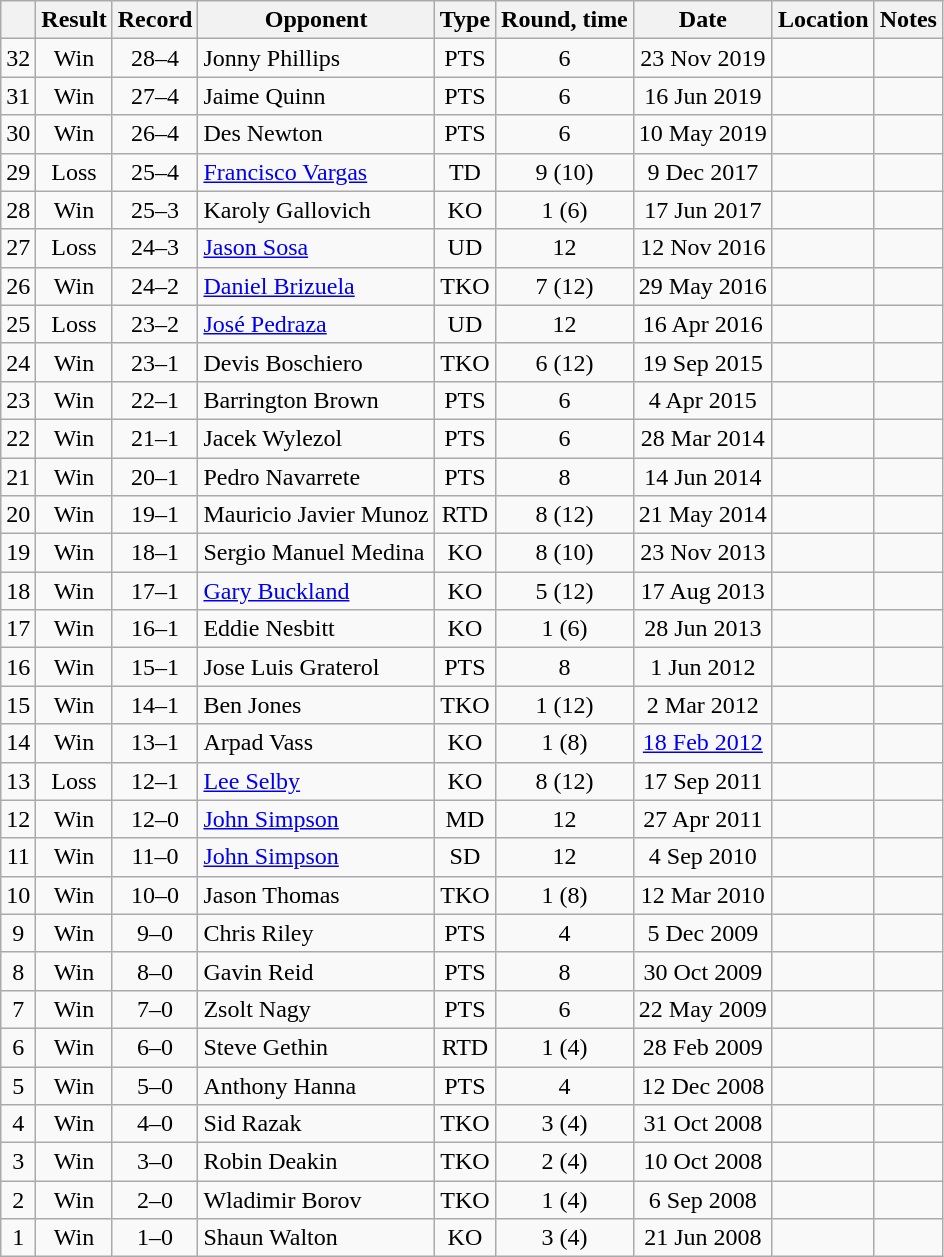<table class="wikitable" style="text-align:center">
<tr>
<th></th>
<th>Result</th>
<th>Record</th>
<th>Opponent</th>
<th>Type</th>
<th>Round, time</th>
<th>Date</th>
<th>Location</th>
<th>Notes</th>
</tr>
<tr>
<td>32</td>
<td>Win</td>
<td>28–4</td>
<td align=left> Jonny Phillips</td>
<td>PTS</td>
<td>6</td>
<td>23 Nov 2019</td>
<td align=left></td>
<td></td>
</tr>
<tr>
<td>31</td>
<td>Win</td>
<td>27–4</td>
<td align=left> Jaime Quinn</td>
<td>PTS</td>
<td>6</td>
<td>16 Jun 2019</td>
<td align=left></td>
<td></td>
</tr>
<tr>
<td>30</td>
<td>Win</td>
<td>26–4</td>
<td align=left> Des Newton</td>
<td>PTS</td>
<td>6</td>
<td>10 May 2019</td>
<td align=left></td>
<td></td>
</tr>
<tr>
<td>29</td>
<td>Loss</td>
<td>25–4</td>
<td align=left> <a href='#'>Francisco Vargas</a></td>
<td>TD</td>
<td>9 (10)</td>
<td>9 Dec 2017</td>
<td align=left></td>
<td align=left></td>
</tr>
<tr>
<td>28</td>
<td>Win</td>
<td>25–3</td>
<td align=left> Karoly Gallovich</td>
<td>KO</td>
<td>1 (6)</td>
<td>17 Jun 2017</td>
<td align=left> </td>
<td></td>
</tr>
<tr>
<td>27</td>
<td>Loss</td>
<td>24–3</td>
<td align=left> <a href='#'>Jason Sosa</a></td>
<td>UD</td>
<td>12</td>
<td>12 Nov 2016</td>
<td align=left></td>
<td align=left></td>
</tr>
<tr>
<td>26</td>
<td>Win</td>
<td>24–2</td>
<td align=left> <a href='#'>Daniel Brizuela</a></td>
<td>TKO</td>
<td>7 (12)</td>
<td>29 May 2016</td>
<td align=left></td>
<td align=left></td>
</tr>
<tr>
<td>25</td>
<td>Loss</td>
<td>23–2</td>
<td align=left> <a href='#'>José Pedraza</a></td>
<td>UD</td>
<td>12</td>
<td>16 Apr 2016</td>
<td align=left> </td>
<td align=left></td>
</tr>
<tr>
<td>24</td>
<td>Win</td>
<td>23–1</td>
<td align=left> Devis Boschiero</td>
<td>TKO</td>
<td>6 (12)</td>
<td>19 Sep 2015</td>
<td align=left> </td>
<td></td>
</tr>
<tr>
<td>23</td>
<td>Win</td>
<td>22–1</td>
<td align=left> Barrington Brown</td>
<td>PTS</td>
<td>6</td>
<td>4 Apr 2015</td>
<td align=left></td>
<td></td>
</tr>
<tr>
<td>22</td>
<td>Win</td>
<td>21–1</td>
<td align=left> Jacek Wylezol</td>
<td>PTS</td>
<td>6</td>
<td>28 Mar 2014</td>
<td align=left></td>
<td></td>
</tr>
<tr>
<td>21</td>
<td>Win</td>
<td>20–1</td>
<td align=left> Pedro Navarrete</td>
<td>PTS</td>
<td>8</td>
<td>14 Jun 2014</td>
<td align=left></td>
<td></td>
</tr>
<tr>
<td>20</td>
<td>Win</td>
<td>19–1</td>
<td align=left> Mauricio Javier Munoz</td>
<td>RTD</td>
<td>8 (12)</td>
<td>21 May 2014</td>
<td align=left></td>
<td align=left></td>
</tr>
<tr>
<td>19</td>
<td>Win</td>
<td>18–1</td>
<td align=left> Sergio Manuel Medina</td>
<td>KO</td>
<td>8 (10)</td>
<td>23 Nov 2013</td>
<td align=left></td>
<td align=left></td>
</tr>
<tr>
<td>18</td>
<td>Win</td>
<td>17–1</td>
<td align=left> <a href='#'>Gary Buckland</a></td>
<td>KO</td>
<td>5 (12)</td>
<td>17 Aug 2013</td>
<td align=left></td>
<td align=left></td>
</tr>
<tr>
<td>17</td>
<td>Win</td>
<td>16–1</td>
<td align=left> Eddie Nesbitt</td>
<td>KO</td>
<td>1 (6)</td>
<td>28 Jun 2013</td>
<td align=left></td>
<td></td>
</tr>
<tr>
<td>16</td>
<td>Win</td>
<td>15–1</td>
<td align=left> Jose Luis Graterol</td>
<td>PTS</td>
<td>8</td>
<td>1 Jun 2012</td>
<td align=left></td>
<td></td>
</tr>
<tr>
<td>15</td>
<td>Win</td>
<td>14–1</td>
<td align=left> Ben Jones</td>
<td>TKO</td>
<td>1 (12)</td>
<td>2 Mar 2012</td>
<td align=left></td>
<td align=left></td>
</tr>
<tr>
<td>14</td>
<td>Win</td>
<td>13–1</td>
<td align=left> Arpad Vass</td>
<td>KO</td>
<td>1 (8)</td>
<td><a href='#'>18 Feb 2012</a></td>
<td align=left></td>
<td></td>
</tr>
<tr>
<td>13</td>
<td>Loss</td>
<td>12–1</td>
<td align=left> <a href='#'>Lee Selby</a></td>
<td>KO</td>
<td>8 (12)</td>
<td>17 Sep 2011</td>
<td align=left></td>
<td align=left></td>
</tr>
<tr>
<td>12</td>
<td>Win</td>
<td>12–0</td>
<td align=left> <a href='#'>John Simpson</a></td>
<td>MD</td>
<td>12</td>
<td>27 Apr 2011</td>
<td align=left></td>
<td align=left></td>
</tr>
<tr>
<td>11</td>
<td>Win</td>
<td>11–0</td>
<td align=left> <a href='#'>John Simpson</a></td>
<td>SD</td>
<td>12</td>
<td>4 Sep 2010</td>
<td align=left></td>
<td align=left></td>
</tr>
<tr>
<td>10</td>
<td>Win</td>
<td>10–0</td>
<td align=left> Jason Thomas</td>
<td>TKO</td>
<td>1 (8)</td>
<td>12 Mar 2010</td>
<td align=left></td>
<td align=left></td>
</tr>
<tr>
<td>9</td>
<td>Win</td>
<td>9–0</td>
<td align=left> Chris Riley</td>
<td>PTS</td>
<td>4</td>
<td>5 Dec 2009</td>
<td align=left></td>
<td align=left></td>
</tr>
<tr>
<td>8</td>
<td>Win</td>
<td>8–0</td>
<td align=left> Gavin Reid</td>
<td>PTS</td>
<td>8</td>
<td>30 Oct 2009</td>
<td align=left></td>
<td align=left></td>
</tr>
<tr>
<td>7</td>
<td>Win</td>
<td>7–0</td>
<td align=left> Zsolt Nagy</td>
<td>PTS</td>
<td>6</td>
<td>22 May 2009</td>
<td align=left></td>
<td align=left></td>
</tr>
<tr>
<td>6</td>
<td>Win</td>
<td>6–0</td>
<td align=left> Steve Gethin</td>
<td>RTD</td>
<td>1 (4)</td>
<td>28 Feb 2009</td>
<td align=left></td>
<td align=left></td>
</tr>
<tr>
<td>5</td>
<td>Win</td>
<td>5–0</td>
<td align=left> Anthony Hanna</td>
<td>PTS</td>
<td>4</td>
<td>12 Dec 2008</td>
<td align=left></td>
<td align=left></td>
</tr>
<tr>
<td>4</td>
<td>Win</td>
<td>4–0</td>
<td align=left> Sid Razak</td>
<td>TKO</td>
<td>3 (4)</td>
<td>31 Oct 2008</td>
<td align=left></td>
<td></td>
</tr>
<tr>
<td>3</td>
<td>Win</td>
<td>3–0</td>
<td align=left> Robin Deakin</td>
<td>TKO</td>
<td>2 (4)</td>
<td>10 Oct 2008</td>
<td align=left></td>
<td align=left></td>
</tr>
<tr>
<td>2</td>
<td>Win</td>
<td>2–0</td>
<td align=left> Wladimir Borov</td>
<td>TKO</td>
<td>1 (4)</td>
<td>6 Sep 2008</td>
<td align=left></td>
<td></td>
</tr>
<tr>
<td>1</td>
<td>Win</td>
<td>1–0</td>
<td align=left> Shaun Walton</td>
<td>KO</td>
<td>3 (4)</td>
<td>21 Jun 2008</td>
<td align=left></td>
<td></td>
</tr>
</table>
